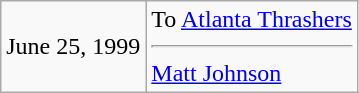<table class="wikitable">
<tr>
<td>June 25, 1999</td>
<td valign="top">To <a href='#'>Atlanta Thrashers</a><hr><a href='#'>Matt Johnson</a></td>
</tr>
</table>
